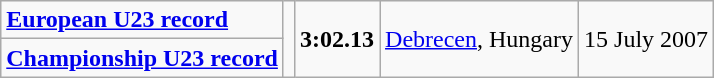<table class="wikitable">
<tr>
<td><strong><a href='#'>European U23 record</a></strong></td>
<td rowspan=2></td>
<td rowspan=2><strong>3:02.13</strong></td>
<td rowspan=2><a href='#'>Debrecen</a>, Hungary</td>
<td rowspan=2>15 July 2007</td>
</tr>
<tr>
<td><strong><a href='#'>Championship U23 record</a></strong></td>
</tr>
</table>
